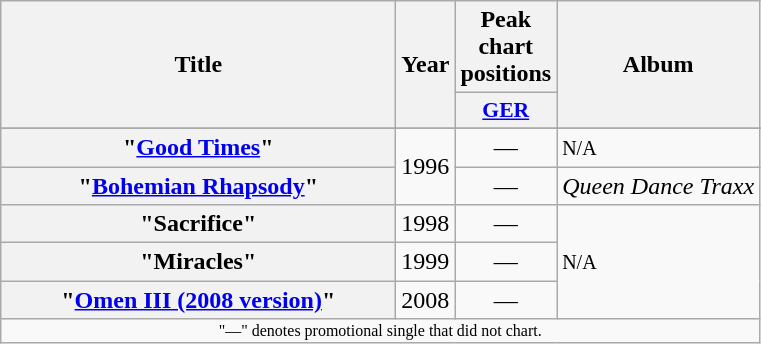<table class="wikitable plainrowheaders" style="text-align:center;">
<tr>
<th scope="col" rowspan="2" style="width:16em;">Title</th>
<th scope="col" rowspan="2">Year</th>
<th scope="col" colspan="1">Peak chart positions</th>
<th scope="col" rowspan="2">Album</th>
</tr>
<tr>
<th style="width:3em;font-size:90%"><a href='#'>GER</a><br></th>
</tr>
<tr>
</tr>
<tr>
<th scope="row">"<a href='#'>Good Times</a>"</th>
<td rowspan="2">1996</td>
<td>—</td>
<td align="left"><small>N/A</small></td>
</tr>
<tr>
<th scope="row">"<a href='#'>Bohemian Rhapsody</a>"</th>
<td>—</td>
<td><em>Queen Dance Traxx</em></td>
</tr>
<tr>
<th scope="row">"Sacrifice"</th>
<td>1998</td>
<td>—</td>
<td align="left" rowspan="3"><small>N/A</small></td>
</tr>
<tr>
<th scope="row">"Miracles"</th>
<td>1999</td>
<td>—</td>
</tr>
<tr>
<th scope="row">"<a href='#'>Omen III (2008 version)</a>"</th>
<td>2008</td>
<td>—</td>
</tr>
<tr>
<td colspan="15" style="font-size:8pt">"—" denotes promotional single that did not chart.</td>
</tr>
</table>
